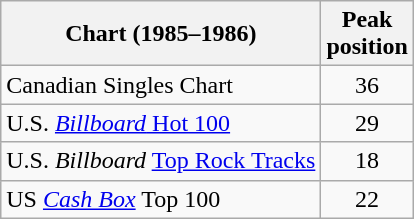<table class="wikitable sortable">
<tr>
<th>Chart (1985–1986)</th>
<th>Peak<br>position</th>
</tr>
<tr>
<td>Canadian Singles Chart</td>
<td style="text-align:center;">36</td>
</tr>
<tr>
<td>U.S. <a href='#'><em>Billboard</em> Hot 100</a></td>
<td align="center">29</td>
</tr>
<tr>
<td>U.S. <em>Billboard</em> <a href='#'>Top Rock Tracks</a></td>
<td style="text-align:center;">18</td>
</tr>
<tr>
<td>US <a href='#'><em>Cash Box</em></a> Top 100</td>
<td align="center">22</td>
</tr>
</table>
